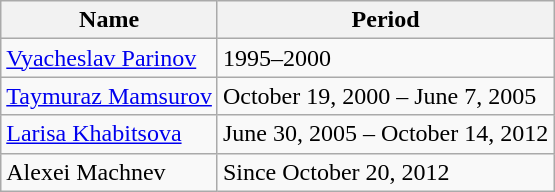<table class="wikitable">
<tr>
<th>Name</th>
<th>Period</th>
</tr>
<tr>
<td><a href='#'>Vyacheslav Parinov</a></td>
<td>1995–2000</td>
</tr>
<tr>
<td><a href='#'>Taymuraz Mamsurov</a></td>
<td>October 19, 2000 – June 7, 2005</td>
</tr>
<tr>
<td><a href='#'>Larisa Khabitsova</a></td>
<td>June 30, 2005 – October 14, 2012</td>
</tr>
<tr>
<td>Alexei Machnev</td>
<td>Since October 20, 2012</td>
</tr>
</table>
